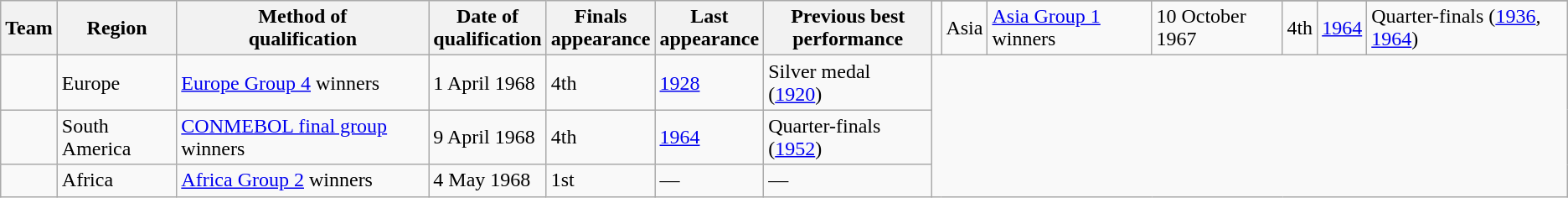<table class="wikitable sortable">
<tr>
<th rowspan=2>Team</th>
<th rowspan=2>Region</th>
<th rowspan=2>Method of<br>qualification</th>
<th rowspan=2>Date of<br>qualification</th>
<th rowspan=2 data-sort-type="number">Finals<br>appearance</th>
<th rowspan=2>Last<br>appearance</th>
<th rowspan=2>Previous best<br>performance</th>
</tr>
<tr>
<td style=white-space:nowrap></td>
<td>Asia</td>
<td><a href='#'>Asia Group 1</a> winners</td>
<td>10 October 1967</td>
<td>4th</td>
<td><a href='#'>1964</a></td>
<td data-sort-value="4">Quarter-finals (<a href='#'>1936</a>, <a href='#'>1964</a>)</td>
</tr>
<tr>
<td style=white-space:nowrap></td>
<td>Europe</td>
<td><a href='#'>Europe Group 4</a> winners</td>
<td>1 April 1968</td>
<td>4th</td>
<td><a href='#'>1928</a></td>
<td data-sort-value="7">Silver medal (<a href='#'>1920</a>)</td>
</tr>
<tr>
<td style=white-space:nowrap></td>
<td>South America</td>
<td><a href='#'>CONMEBOL final group</a> winners</td>
<td>9 April 1968</td>
<td>4th</td>
<td><a href='#'>1964</a></td>
<td data-sort-value="4">Quarter-finals (<a href='#'>1952</a>)</td>
</tr>
<tr>
<td style=white-space:nowrap></td>
<td>Africa</td>
<td><a href='#'>Africa Group 2</a> winners</td>
<td>4 May 1968</td>
<td>1st</td>
<td>—</td>
<td data-sort-value="1">—</td>
</tr>
</table>
